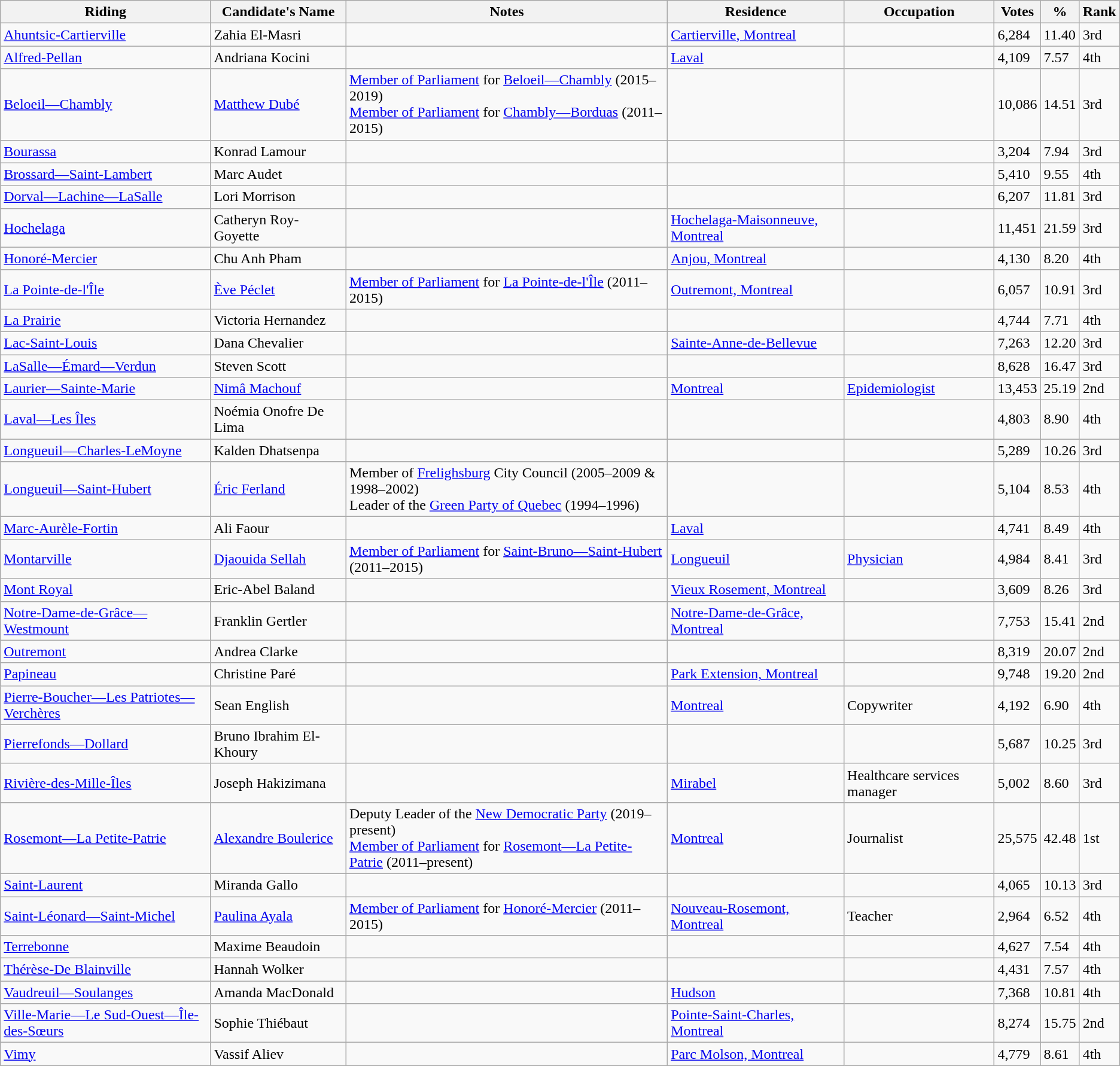<table class="wikitable sortable">
<tr>
<th>Riding<br></th>
<th>Candidate's Name</th>
<th>Notes</th>
<th>Residence</th>
<th>Occupation</th>
<th>Votes</th>
<th>%</th>
<th>Rank</th>
</tr>
<tr>
<td><a href='#'>Ahuntsic-Cartierville</a></td>
<td>Zahia El-Masri</td>
<td></td>
<td><a href='#'>Cartierville, Montreal</a></td>
<td></td>
<td>6,284</td>
<td>11.40</td>
<td>3rd</td>
</tr>
<tr>
<td><a href='#'>Alfred-Pellan</a></td>
<td>Andriana Kocini</td>
<td></td>
<td><a href='#'>Laval</a></td>
<td></td>
<td>4,109</td>
<td>7.57</td>
<td>4th</td>
</tr>
<tr>
<td><a href='#'>Beloeil—Chambly</a></td>
<td><a href='#'>Matthew Dubé</a></td>
<td><a href='#'>Member of Parliament</a> for <a href='#'>Beloeil—Chambly</a> (2015–2019) <br> <a href='#'>Member of Parliament</a> for <a href='#'>Chambly—Borduas</a> (2011–2015)</td>
<td></td>
<td></td>
<td>10,086</td>
<td>14.51</td>
<td>3rd</td>
</tr>
<tr>
<td><a href='#'>Bourassa</a></td>
<td>Konrad Lamour</td>
<td></td>
<td></td>
<td></td>
<td>3,204</td>
<td>7.94</td>
<td>3rd</td>
</tr>
<tr>
<td><a href='#'>Brossard—Saint-Lambert</a></td>
<td>Marc Audet</td>
<td></td>
<td></td>
<td></td>
<td>5,410</td>
<td>9.55</td>
<td>4th</td>
</tr>
<tr>
<td><a href='#'>Dorval—Lachine—LaSalle</a></td>
<td>Lori Morrison</td>
<td></td>
<td></td>
<td></td>
<td>6,207</td>
<td>11.81</td>
<td>3rd</td>
</tr>
<tr>
<td><a href='#'>Hochelaga</a></td>
<td>Catheryn Roy-Goyette</td>
<td></td>
<td><a href='#'>Hochelaga-Maisonneuve, Montreal</a></td>
<td></td>
<td>11,451</td>
<td>21.59</td>
<td>3rd</td>
</tr>
<tr>
<td><a href='#'>Honoré-Mercier</a></td>
<td>Chu Anh Pham</td>
<td></td>
<td><a href='#'>Anjou, Montreal</a></td>
<td></td>
<td>4,130</td>
<td>8.20</td>
<td>4th</td>
</tr>
<tr>
<td><a href='#'>La Pointe-de-l'Île</a></td>
<td><a href='#'>Ève Péclet</a></td>
<td><a href='#'>Member of Parliament</a> for <a href='#'>La Pointe-de-l'Île</a> (2011–2015)</td>
<td><a href='#'>Outremont, Montreal</a></td>
<td></td>
<td>6,057</td>
<td>10.91</td>
<td>3rd</td>
</tr>
<tr>
<td><a href='#'>La Prairie</a></td>
<td>Victoria Hernandez</td>
<td></td>
<td></td>
<td></td>
<td>4,744</td>
<td>7.71</td>
<td>4th</td>
</tr>
<tr>
<td><a href='#'>Lac-Saint-Louis</a></td>
<td>Dana Chevalier</td>
<td></td>
<td><a href='#'>Sainte-Anne-de-Bellevue</a></td>
<td></td>
<td>7,263</td>
<td>12.20</td>
<td>3rd</td>
</tr>
<tr>
<td><a href='#'>LaSalle—Émard—Verdun</a></td>
<td>Steven Scott</td>
<td></td>
<td></td>
<td></td>
<td>8,628</td>
<td>16.47</td>
<td>3rd</td>
</tr>
<tr>
<td><a href='#'>Laurier—Sainte-Marie</a></td>
<td><a href='#'>Nimâ Machouf</a></td>
<td></td>
<td><a href='#'>Montreal</a></td>
<td><a href='#'>Epidemiologist</a></td>
<td>13,453</td>
<td>25.19</td>
<td>2nd</td>
</tr>
<tr>
<td><a href='#'>Laval—Les Îles</a></td>
<td>Noémia Onofre De Lima</td>
<td></td>
<td></td>
<td></td>
<td>4,803</td>
<td>8.90</td>
<td>4th</td>
</tr>
<tr>
<td><a href='#'>Longueuil—Charles-LeMoyne</a></td>
<td>Kalden Dhatsenpa</td>
<td></td>
<td></td>
<td></td>
<td>5,289</td>
<td>10.26</td>
<td>3rd</td>
</tr>
<tr>
<td><a href='#'>Longueuil—Saint-Hubert</a></td>
<td><a href='#'>Éric Ferland</a></td>
<td>Member of <a href='#'>Frelighsburg</a> City Council (2005–2009 & 1998–2002) <br> Leader of the <a href='#'>Green Party of Quebec</a> (1994–1996)</td>
<td></td>
<td></td>
<td>5,104</td>
<td>8.53</td>
<td>4th</td>
</tr>
<tr>
<td><a href='#'>Marc-Aurèle-Fortin</a></td>
<td>Ali Faour</td>
<td></td>
<td><a href='#'>Laval</a></td>
<td></td>
<td>4,741</td>
<td>8.49</td>
<td>4th</td>
</tr>
<tr>
<td><a href='#'>Montarville</a></td>
<td><a href='#'>Djaouida Sellah</a></td>
<td><a href='#'>Member of Parliament</a> for <a href='#'>Saint-Bruno—Saint-Hubert</a> (2011–2015)</td>
<td><a href='#'>Longueuil</a></td>
<td><a href='#'>Physician</a></td>
<td>4,984</td>
<td>8.41</td>
<td>3rd</td>
</tr>
<tr>
<td><a href='#'>Mont Royal</a></td>
<td>Eric-Abel Baland</td>
<td></td>
<td><a href='#'>Vieux Rosement, Montreal</a></td>
<td></td>
<td>3,609</td>
<td>8.26</td>
<td>3rd</td>
</tr>
<tr>
<td><a href='#'>Notre-Dame-de-Grâce—Westmount</a></td>
<td>Franklin Gertler</td>
<td></td>
<td><a href='#'>Notre-Dame-de-Grâce, Montreal</a></td>
<td></td>
<td>7,753</td>
<td>15.41</td>
<td>2nd</td>
</tr>
<tr>
<td><a href='#'>Outremont</a></td>
<td>Andrea Clarke</td>
<td></td>
<td></td>
<td></td>
<td>8,319</td>
<td>20.07</td>
<td>2nd</td>
</tr>
<tr>
<td><a href='#'>Papineau</a></td>
<td>Christine Paré</td>
<td></td>
<td><a href='#'>Park Extension, Montreal</a></td>
<td></td>
<td>9,748</td>
<td>19.20</td>
<td>2nd</td>
</tr>
<tr>
<td><a href='#'>Pierre-Boucher—Les Patriotes—Verchères</a></td>
<td>Sean English</td>
<td></td>
<td><a href='#'>Montreal</a></td>
<td>Copywriter</td>
<td>4,192</td>
<td>6.90</td>
<td>4th</td>
</tr>
<tr>
<td><a href='#'>Pierrefonds—Dollard</a></td>
<td>Bruno Ibrahim El-Khoury</td>
<td></td>
<td></td>
<td></td>
<td>5,687</td>
<td>10.25</td>
<td>3rd</td>
</tr>
<tr>
<td><a href='#'>Rivière-des-Mille-Îles</a></td>
<td>Joseph Hakizimana</td>
<td></td>
<td><a href='#'>Mirabel</a></td>
<td>Healthcare services manager</td>
<td>5,002</td>
<td>8.60</td>
<td>3rd</td>
</tr>
<tr>
<td><a href='#'>Rosemont—La Petite-Patrie</a></td>
<td><a href='#'>Alexandre Boulerice</a></td>
<td>Deputy Leader of the <a href='#'>New Democratic Party</a> (2019–present) <br> <a href='#'>Member of Parliament</a> for <a href='#'>Rosemont—La Petite-Patrie</a> (2011–present)</td>
<td><a href='#'>Montreal</a></td>
<td>Journalist</td>
<td>25,575</td>
<td>42.48</td>
<td>1st</td>
</tr>
<tr>
<td><a href='#'>Saint-Laurent</a></td>
<td>Miranda Gallo</td>
<td></td>
<td></td>
<td></td>
<td>4,065</td>
<td>10.13</td>
<td>3rd</td>
</tr>
<tr>
<td><a href='#'>Saint-Léonard—Saint-Michel</a></td>
<td><a href='#'>Paulina Ayala</a></td>
<td><a href='#'>Member of Parliament</a> for <a href='#'>Honoré-Mercier</a> (2011–2015)</td>
<td><a href='#'>Nouveau-Rosemont, Montreal</a></td>
<td>Teacher</td>
<td>2,964</td>
<td>6.52</td>
<td>4th</td>
</tr>
<tr>
<td><a href='#'>Terrebonne</a></td>
<td>Maxime Beaudoin</td>
<td></td>
<td></td>
<td></td>
<td>4,627</td>
<td>7.54</td>
<td>4th</td>
</tr>
<tr>
<td><a href='#'>Thérèse-De Blainville</a></td>
<td>Hannah Wolker</td>
<td></td>
<td></td>
<td></td>
<td>4,431</td>
<td>7.57</td>
<td>4th</td>
</tr>
<tr>
<td><a href='#'>Vaudreuil—Soulanges</a></td>
<td>Amanda MacDonald</td>
<td></td>
<td><a href='#'>Hudson</a></td>
<td></td>
<td>7,368</td>
<td>10.81</td>
<td>4th</td>
</tr>
<tr>
<td><a href='#'>Ville-Marie—Le Sud-Ouest—Île-des-Sœurs</a></td>
<td>Sophie Thiébaut</td>
<td></td>
<td><a href='#'>Pointe-Saint-Charles, Montreal</a></td>
<td></td>
<td>8,274</td>
<td>15.75</td>
<td>2nd</td>
</tr>
<tr>
<td><a href='#'>Vimy</a></td>
<td>Vassif Aliev</td>
<td></td>
<td><a href='#'>Parc Molson, Montreal</a></td>
<td></td>
<td>4,779</td>
<td>8.61</td>
<td>4th</td>
</tr>
</table>
